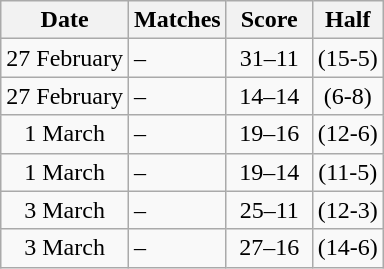<table class="wikitable" style="text-align:center;">
<tr>
<th>Date</th>
<th>Matches</th>
<th width="50px">Score</th>
<th>Half</th>
</tr>
<tr>
<td>27 February</td>
<td align="left"> – </td>
<td>31–11</td>
<td>(15-5)</td>
</tr>
<tr>
<td>27 February</td>
<td align="left"> – </td>
<td>14–14</td>
<td>(6-8)</td>
</tr>
<tr>
<td>1 March</td>
<td align="left"> – </td>
<td>19–16</td>
<td>(12-6)</td>
</tr>
<tr>
<td>1 March</td>
<td align="left"> – </td>
<td>19–14</td>
<td>(11-5)</td>
</tr>
<tr>
<td>3 March</td>
<td align="left"> – </td>
<td>25–11</td>
<td>(12-3)</td>
</tr>
<tr>
<td>3 March</td>
<td align="left"> – </td>
<td>27–16</td>
<td>(14-6)</td>
</tr>
</table>
